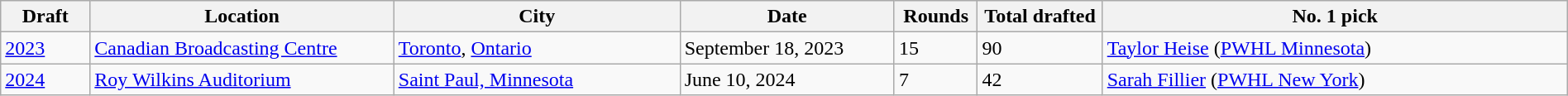<table class="wikitable sortable" style="width:100%">
<tr>
<th width=5%>Draft</th>
<th width=17%>Location</th>
<th width=16%>City</th>
<th width=12%>Date</th>
<th width=4%>Rounds</th>
<th width=7%>Total drafted</th>
<th width=26%>No. 1 pick</th>
</tr>
<tr>
<td><a href='#'>2023</a></td>
<td><a href='#'>Canadian Broadcasting Centre</a></td>
<td><a href='#'>Toronto</a>, <a href='#'>Ontario</a></td>
<td>September 18, 2023</td>
<td>15</td>
<td>90</td>
<td><a href='#'>Taylor Heise</a> (<a href='#'>PWHL Minnesota</a>)</td>
</tr>
<tr>
<td><a href='#'>2024</a></td>
<td><a href='#'>Roy Wilkins Auditorium</a></td>
<td><a href='#'>Saint Paul, Minnesota</a></td>
<td>June 10, 2024</td>
<td>7</td>
<td>42</td>
<td><a href='#'>Sarah Fillier</a> (<a href='#'>PWHL New York</a>)</td>
</tr>
</table>
